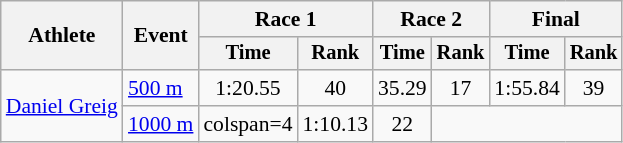<table class="wikitable" style="font-size:90%">
<tr>
<th rowspan=2>Athlete</th>
<th rowspan=2>Event</th>
<th colspan=2>Race 1</th>
<th colspan=2>Race 2</th>
<th colspan=2>Final</th>
</tr>
<tr style="font-size:95%">
<th>Time</th>
<th>Rank</th>
<th>Time</th>
<th>Rank</th>
<th>Time</th>
<th>Rank</th>
</tr>
<tr align=center>
<td align=left rowspan=2><a href='#'>Daniel Greig</a></td>
<td align=left><a href='#'>500 m</a></td>
<td>1:20.55</td>
<td>40</td>
<td>35.29</td>
<td>17</td>
<td>1:55.84</td>
<td>39</td>
</tr>
<tr align=center>
<td align=left><a href='#'>1000 m</a></td>
<td>colspan=4 </td>
<td>1:10.13</td>
<td>22</td>
</tr>
</table>
